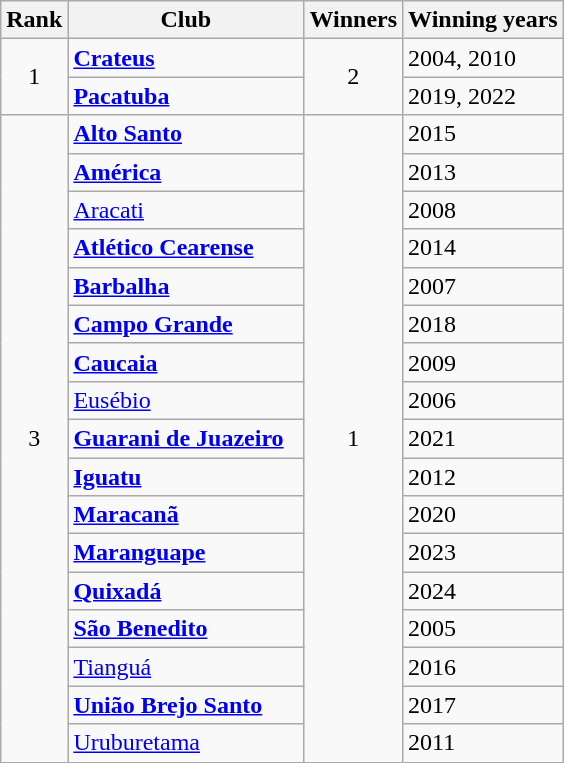<table class="wikitable sortable">
<tr>
<th>Rank</th>
<th style="width:150px">Club</th>
<th>Winners</th>
<th>Winning years</th>
</tr>
<tr>
<td rowspan=2 align=center>1</td>
<td><strong><a href='#'>Crateus</a></strong></td>
<td rowspan=2 align=center>2</td>
<td>2004, 2010</td>
</tr>
<tr>
<td><strong><a href='#'>Pacatuba</a></strong></td>
<td>2019, 2022</td>
</tr>
<tr>
<td rowspan=17 align=center>3</td>
<td><strong><a href='#'>Alto Santo</a></strong></td>
<td rowspan=17 align=center>1</td>
<td>2015</td>
</tr>
<tr>
<td><strong><a href='#'>América</a></strong></td>
<td>2013</td>
</tr>
<tr>
<td><a href='#'>Aracati</a></td>
<td>2008</td>
</tr>
<tr>
<td><strong><a href='#'>Atlético Cearense</a></strong></td>
<td>2014</td>
</tr>
<tr>
<td><strong><a href='#'>Barbalha</a></strong></td>
<td>2007</td>
</tr>
<tr>
<td><strong><a href='#'>Campo Grande</a></strong></td>
<td>2018</td>
</tr>
<tr>
<td><strong><a href='#'>Caucaia</a></strong></td>
<td>2009</td>
</tr>
<tr>
<td><a href='#'>Eusébio</a></td>
<td>2006</td>
</tr>
<tr>
<td><strong><a href='#'>Guarani de Juazeiro</a></strong></td>
<td>2021</td>
</tr>
<tr>
<td><strong><a href='#'>Iguatu</a></strong></td>
<td>2012</td>
</tr>
<tr>
<td><strong><a href='#'>Maracanã</a></strong></td>
<td>2020</td>
</tr>
<tr>
<td><strong><a href='#'>Maranguape</a></strong></td>
<td>2023</td>
</tr>
<tr>
<td><strong><a href='#'>Quixadá</a></strong></td>
<td>2024</td>
</tr>
<tr>
<td><strong><a href='#'>São Benedito</a></strong></td>
<td>2005</td>
</tr>
<tr>
<td><a href='#'>Tianguá</a></td>
<td>2016</td>
</tr>
<tr>
<td><strong><a href='#'>União Brejo Santo</a></strong></td>
<td>2017</td>
</tr>
<tr>
<td><a href='#'>Uruburetama</a></td>
<td>2011</td>
</tr>
</table>
